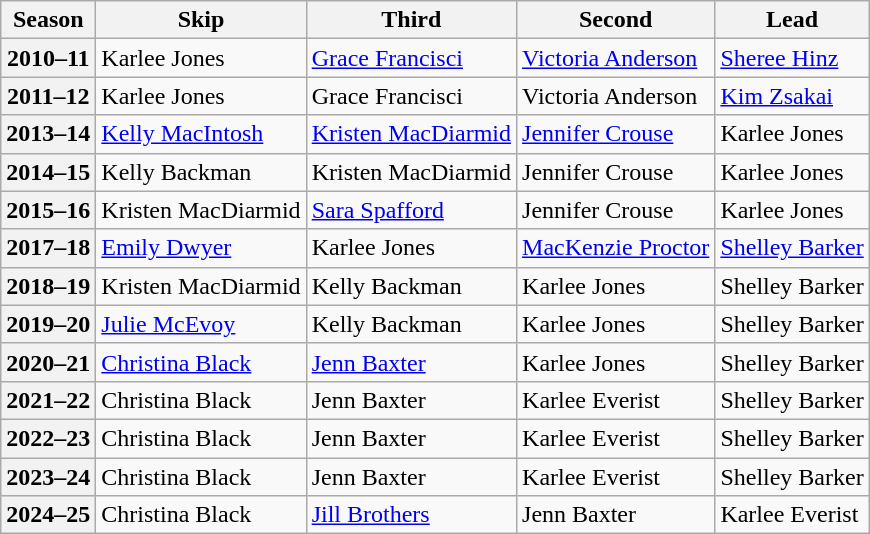<table class="wikitable">
<tr>
<th scope="col">Season</th>
<th scope="col">Skip</th>
<th scope="col">Third</th>
<th scope="col">Second</th>
<th scope="col">Lead</th>
</tr>
<tr>
<th scope="row">2010–11</th>
<td>Karlee Jones</td>
<td><a href='#'>Grace Francisci</a></td>
<td><a href='#'>Victoria Anderson</a></td>
<td><a href='#'>Sheree Hinz</a></td>
</tr>
<tr>
<th scope="row">2011–12</th>
<td>Karlee Jones</td>
<td>Grace Francisci</td>
<td>Victoria Anderson</td>
<td><a href='#'>Kim Zsakai</a></td>
</tr>
<tr>
<th scope="row">2013–14</th>
<td><a href='#'>Kelly MacIntosh</a></td>
<td><a href='#'>Kristen MacDiarmid</a></td>
<td><a href='#'>Jennifer Crouse</a></td>
<td>Karlee Jones</td>
</tr>
<tr>
<th scope="row">2014–15</th>
<td>Kelly Backman</td>
<td>Kristen MacDiarmid</td>
<td>Jennifer Crouse</td>
<td>Karlee Jones</td>
</tr>
<tr>
<th scope="row">2015–16</th>
<td>Kristen MacDiarmid</td>
<td><a href='#'>Sara Spafford</a></td>
<td>Jennifer Crouse</td>
<td>Karlee Jones</td>
</tr>
<tr>
<th scope="row">2017–18</th>
<td><a href='#'>Emily Dwyer</a></td>
<td>Karlee Jones</td>
<td><a href='#'>MacKenzie Proctor</a></td>
<td><a href='#'>Shelley Barker</a></td>
</tr>
<tr>
<th scope="row">2018–19</th>
<td>Kristen MacDiarmid</td>
<td>Kelly Backman</td>
<td>Karlee Jones</td>
<td>Shelley Barker</td>
</tr>
<tr>
<th scope="row">2019–20</th>
<td><a href='#'>Julie McEvoy</a></td>
<td>Kelly Backman</td>
<td>Karlee Jones</td>
<td>Shelley Barker</td>
</tr>
<tr>
<th scope="row">2020–21</th>
<td><a href='#'>Christina Black</a></td>
<td><a href='#'>Jenn Baxter</a></td>
<td>Karlee Jones</td>
<td>Shelley Barker</td>
</tr>
<tr>
<th scope="row">2021–22</th>
<td>Christina Black</td>
<td>Jenn Baxter</td>
<td>Karlee Everist</td>
<td>Shelley Barker</td>
</tr>
<tr>
<th scope="row">2022–23</th>
<td>Christina Black</td>
<td>Jenn Baxter</td>
<td>Karlee Everist</td>
<td>Shelley Barker</td>
</tr>
<tr>
<th scope="row">2023–24</th>
<td>Christina Black</td>
<td>Jenn Baxter</td>
<td>Karlee Everist</td>
<td>Shelley Barker</td>
</tr>
<tr>
<th scope="row">2024–25</th>
<td>Christina Black</td>
<td><a href='#'>Jill Brothers</a></td>
<td>Jenn Baxter</td>
<td>Karlee Everist</td>
</tr>
</table>
